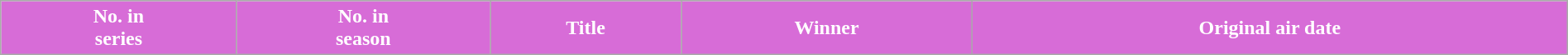<table class="wikitable plainrowheaders" style="width: 100%; margin-right: 0;">
<tr style="color:white;">
<th style="background: #D76CD7;">No. in<br>series</th>
<th style="background: #D76CD7;">No. in<br>season</th>
<th style="background: #D76CD7;">Title</th>
<th style="background: #D76CD7;">Winner</th>
<th style="background: #D76CD7;">Original air date<br>

























</th>
</tr>
</table>
